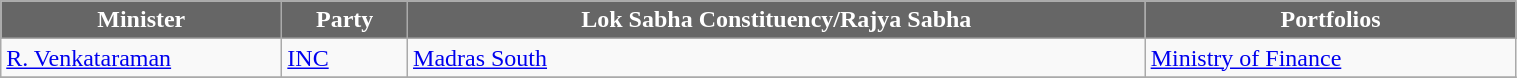<table class="wikitable" width="80%" style="font-size: x-big; font-family: verdana">
<tr>
<th style="background-color:#666666; color:white; width:180px">Minister</th>
<th style="background-color:#666666; color:white">Party</th>
<th style="background-color:#666666; color:white">Lok Sabha Constituency/Rajya Sabha</th>
<th style="background-color:#666666; color:white">Portfolios</th>
</tr>
<tr -->
<td><a href='#'>R. Venkataraman</a></td>
<td><a href='#'>INC</a></td>
<td><a href='#'>Madras South</a></td>
<td><a href='#'>Ministry of Finance</a></td>
</tr>
<tr -->
</tr>
</table>
